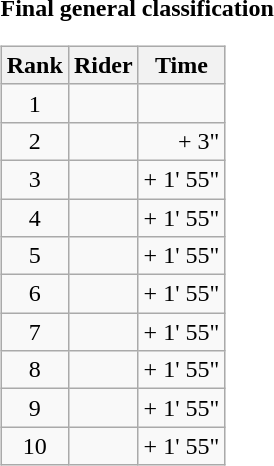<table>
<tr>
<td><strong>Final general classification</strong><br><table class="wikitable">
<tr>
<th scope="col">Rank</th>
<th scope="col">Rider</th>
<th scope="col">Time</th>
</tr>
<tr>
<td style="text-align:center;">1</td>
<td></td>
<td style="text-align:right;"></td>
</tr>
<tr>
<td style="text-align:center;">2</td>
<td></td>
<td style="text-align:right;">+ 3"</td>
</tr>
<tr>
<td style="text-align:center;">3</td>
<td></td>
<td style="text-align:right;">+ 1' 55"</td>
</tr>
<tr>
<td style="text-align:center;">4</td>
<td></td>
<td style="text-align:right;">+ 1' 55"</td>
</tr>
<tr>
<td style="text-align:center;">5</td>
<td></td>
<td style="text-align:right;">+ 1' 55"</td>
</tr>
<tr>
<td style="text-align:center;">6</td>
<td></td>
<td style="text-align:right;">+ 1' 55"</td>
</tr>
<tr>
<td style="text-align:center;">7</td>
<td></td>
<td style="text-align:right;">+ 1' 55"</td>
</tr>
<tr>
<td style="text-align:center;">8</td>
<td></td>
<td style="text-align:right;">+ 1' 55"</td>
</tr>
<tr>
<td style="text-align:center;">9</td>
<td></td>
<td style="text-align:right;">+ 1' 55"</td>
</tr>
<tr>
<td style="text-align:center;">10</td>
<td></td>
<td style="text-align:right;">+ 1' 55"</td>
</tr>
</table>
</td>
</tr>
</table>
